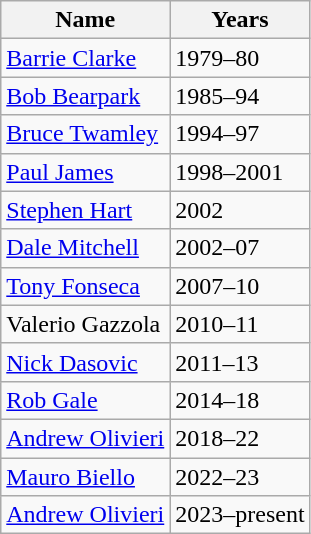<table class="wikitable" style="text-align: center">
<tr>
<th>Name</th>
<th>Years</th>
</tr>
<tr>
<td align="left"><a href='#'>Barrie Clarke</a></td>
<td align="left">1979–80</td>
</tr>
<tr>
<td align="left"><a href='#'>Bob Bearpark</a></td>
<td align="left">1985–94</td>
</tr>
<tr>
<td align="left"><a href='#'>Bruce Twamley</a></td>
<td align="left">1994–97</td>
</tr>
<tr>
<td align="left"><a href='#'>Paul James</a></td>
<td align="left">1998–2001</td>
</tr>
<tr>
<td align="left"><a href='#'>Stephen Hart</a></td>
<td align="left">2002</td>
</tr>
<tr>
<td align="left"><a href='#'>Dale Mitchell</a></td>
<td align="left">2002–07</td>
</tr>
<tr>
<td align="left"><a href='#'>Tony Fonseca</a></td>
<td align="left">2007–10</td>
</tr>
<tr>
<td align="left">Valerio Gazzola</td>
<td align="left">2010–11</td>
</tr>
<tr>
<td align="left"><a href='#'>Nick Dasovic</a></td>
<td align="left">2011–13</td>
</tr>
<tr>
<td align="left"><a href='#'>Rob Gale</a></td>
<td align="left">2014–18</td>
</tr>
<tr>
<td align="left"><a href='#'>Andrew Olivieri</a></td>
<td align="left">2018–22</td>
</tr>
<tr>
<td align="left"><a href='#'>Mauro Biello</a></td>
<td align="left">2022–23</td>
</tr>
<tr>
<td align="left"><a href='#'>Andrew Olivieri</a></td>
<td align="left">2023–present</td>
</tr>
</table>
